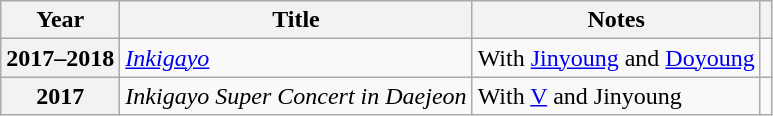<table class="wikitable plainrowheaders sortable">
<tr>
<th scope="col">Year</th>
<th scope="col">Title</th>
<th scope="col">Notes</th>
<th class="unsortable"></th>
</tr>
<tr>
<th scope="row">2017–2018</th>
<td><em><a href='#'>Inkigayo</a></em></td>
<td>With <a href='#'>Jinyoung</a> and <a href='#'>Doyoung</a></td>
<td style="text-align:center"></td>
</tr>
<tr>
<th scope="row">2017</th>
<td><em>Inkigayo Super Concert in Daejeon</em></td>
<td>With <a href='#'>V</a> and Jinyoung</td>
<td style="text-align:center"></td>
</tr>
</table>
